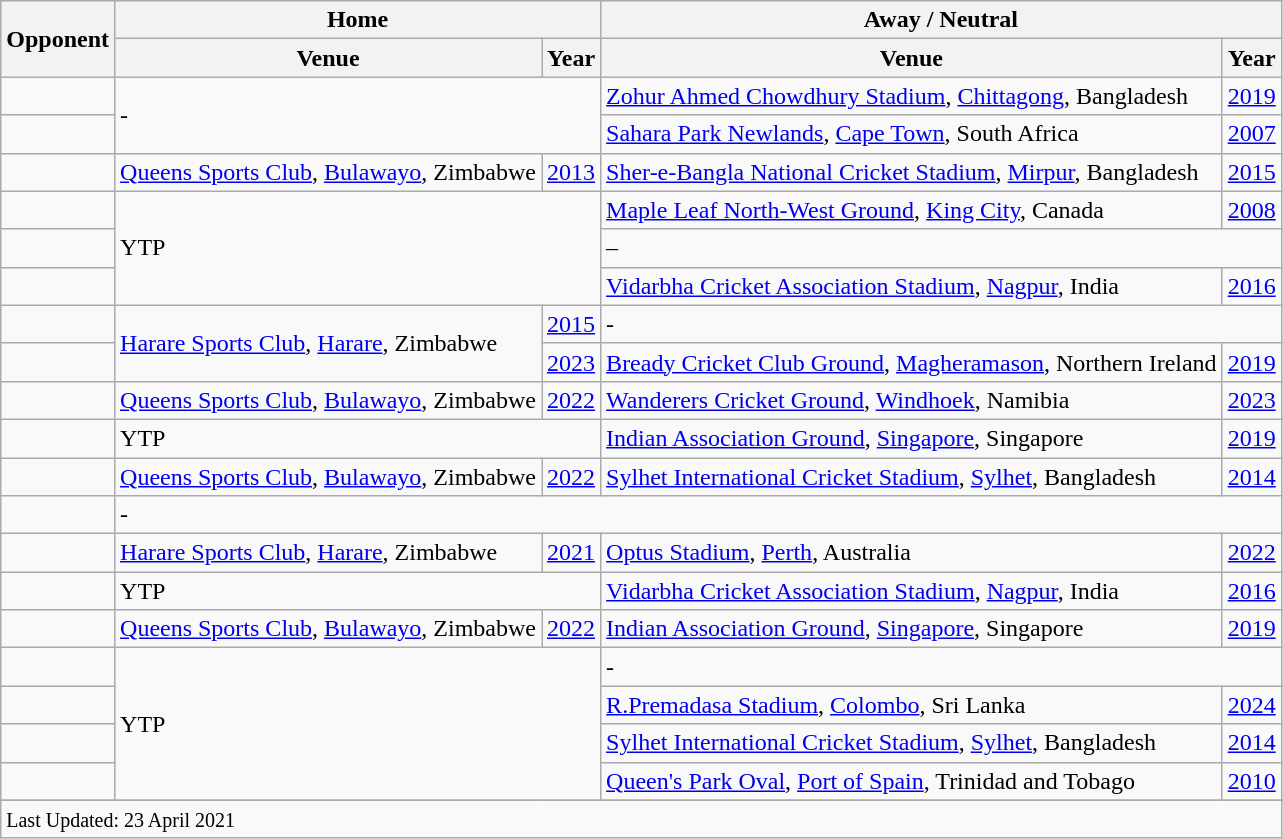<table class="wikitable plainrowheaders sortable">
<tr>
<th rowspan="2">Opponent</th>
<th colspan="2">Home</th>
<th colspan="2">Away / Neutral</th>
</tr>
<tr>
<th>Venue</th>
<th style="text-align:center">Year</th>
<th style="text-align:center">Venue</th>
<th style="text-align:center">Year</th>
</tr>
<tr>
<td></td>
<td colspan=2 rowspan=2>-</td>
<td><a href='#'>Zohur Ahmed Chowdhury Stadium</a>, <a href='#'>Chittagong</a>, Bangladesh</td>
<td><a href='#'>2019</a></td>
</tr>
<tr>
<td></td>
<td><a href='#'>Sahara Park Newlands</a>, <a href='#'>Cape Town</a>, South Africa</td>
<td><a href='#'>2007</a></td>
</tr>
<tr>
<td></td>
<td><a href='#'>Queens Sports Club</a>, <a href='#'>Bulawayo</a>, Zimbabwe</td>
<td><a href='#'>2013</a></td>
<td><a href='#'>Sher-e-Bangla National Cricket Stadium</a>, <a href='#'>Mirpur</a>, Bangladesh</td>
<td><a href='#'>2015</a></td>
</tr>
<tr>
<td></td>
<td colspan=2 rowspan=3>YTP</td>
<td><a href='#'>Maple Leaf North-West Ground</a>, <a href='#'>King City</a>, Canada</td>
<td><a href='#'>2008</a></td>
</tr>
<tr>
<td></td>
<td colspan=2>–</td>
</tr>
<tr>
<td></td>
<td><a href='#'>Vidarbha Cricket Association Stadium</a>, <a href='#'>Nagpur</a>, India</td>
<td><a href='#'>2016</a></td>
</tr>
<tr>
<td></td>
<td rowspan=2><a href='#'>Harare Sports Club</a>, <a href='#'>Harare</a>, Zimbabwe</td>
<td><a href='#'>2015</a></td>
<td colspan=2>-</td>
</tr>
<tr>
<td></td>
<td><a href='#'>2023</a></td>
<td><a href='#'>Bready Cricket Club Ground</a>, <a href='#'>Magheramason</a>, Northern Ireland</td>
<td><a href='#'>2019</a></td>
</tr>
<tr>
<td></td>
<td><a href='#'>Queens Sports Club</a>, <a href='#'>Bulawayo</a>, Zimbabwe</td>
<td><a href='#'>2022</a></td>
<td><a href='#'>Wanderers Cricket Ground</a>, <a href='#'>Windhoek</a>, Namibia</td>
<td><a href='#'>2023</a></td>
</tr>
<tr>
<td></td>
<td colspan=2>YTP</td>
<td><a href='#'>Indian Association Ground</a>, <a href='#'>Singapore</a>, Singapore</td>
<td><a href='#'>2019</a></td>
</tr>
<tr>
<td></td>
<td><a href='#'>Queens Sports Club</a>, <a href='#'>Bulawayo</a>, Zimbabwe</td>
<td><a href='#'>2022</a></td>
<td><a href='#'>Sylhet International Cricket Stadium</a>, <a href='#'>Sylhet</a>, Bangladesh</td>
<td><a href='#'>2014</a></td>
</tr>
<tr>
<td></td>
<td colspan=4>-</td>
</tr>
<tr>
<td></td>
<td><a href='#'>Harare Sports Club</a>, <a href='#'>Harare</a>, Zimbabwe</td>
<td><a href='#'>2021</a></td>
<td><a href='#'>Optus Stadium</a>, <a href='#'>Perth</a>, Australia</td>
<td><a href='#'>2022</a></td>
</tr>
<tr>
<td></td>
<td colspan=2>YTP</td>
<td><a href='#'>Vidarbha Cricket Association Stadium</a>, <a href='#'>Nagpur</a>, India</td>
<td><a href='#'>2016</a></td>
</tr>
<tr>
<td></td>
<td><a href='#'>Queens Sports Club</a>, <a href='#'>Bulawayo</a>, Zimbabwe</td>
<td><a href='#'>2022</a></td>
<td><a href='#'>Indian Association Ground</a>, <a href='#'>Singapore</a>, Singapore</td>
<td><a href='#'>2019</a></td>
</tr>
<tr>
<td></td>
<td colspan=2 rowspan=4>YTP</td>
<td colspan=2>-</td>
</tr>
<tr>
<td></td>
<td><a href='#'>R.Premadasa Stadium</a>, <a href='#'>Colombo</a>, Sri Lanka</td>
<td><a href='#'>2024</a></td>
</tr>
<tr>
<td></td>
<td><a href='#'>Sylhet International Cricket Stadium</a>, <a href='#'>Sylhet</a>, Bangladesh</td>
<td><a href='#'>2014</a></td>
</tr>
<tr>
<td></td>
<td><a href='#'>Queen's Park Oval</a>, <a href='#'>Port of Spain</a>, Trinidad and Tobago</td>
<td><a href='#'>2010</a></td>
</tr>
<tr>
</tr>
<tr class=sortbottom>
<td colspan=5><small>Last Updated: 23 April 2021</small></td>
</tr>
</table>
